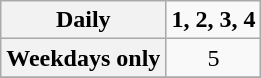<table class="wikitable" style="text-align:center;">
<tr>
<th>Daily</th>
<td><strong>1, 2, 3, 4</strong></td>
</tr>
<tr>
<th rowspan=1>Weekdays only</th>
<td>5</td>
</tr>
<tr bgcolor=palegreen>
</tr>
<tr>
</tr>
</table>
